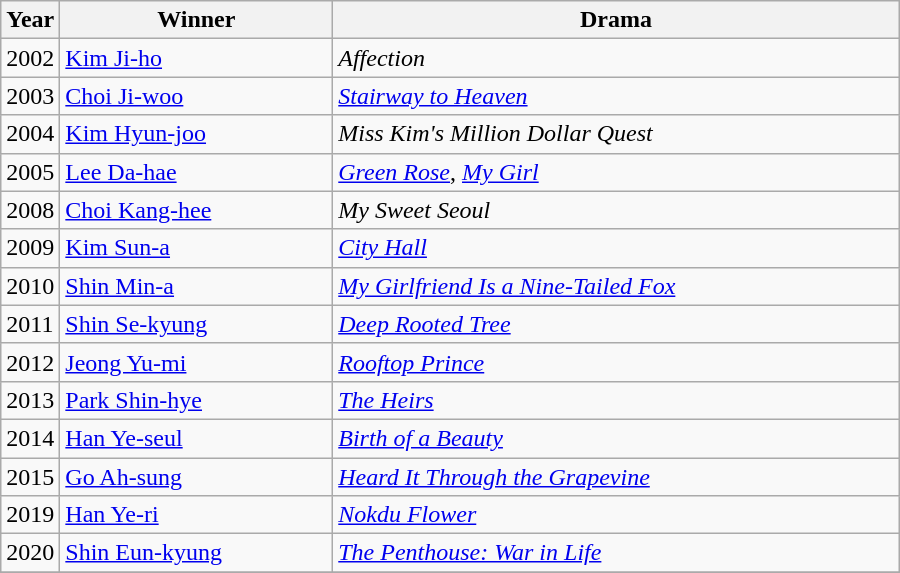<table class="wikitable" style="width:600px">
<tr>
<th width=10>Year</th>
<th>Winner</th>
<th>Drama</th>
</tr>
<tr>
<td>2002</td>
<td><a href='#'>Kim Ji-ho</a></td>
<td><em>Affection</em></td>
</tr>
<tr>
<td>2003</td>
<td><a href='#'>Choi Ji-woo</a></td>
<td><em><a href='#'>Stairway to Heaven</a></em></td>
</tr>
<tr>
<td>2004</td>
<td><a href='#'>Kim Hyun-joo</a></td>
<td><em>Miss Kim's Million Dollar Quest</em></td>
</tr>
<tr>
<td>2005</td>
<td><a href='#'>Lee Da-hae</a></td>
<td><em><a href='#'>Green Rose</a></em>, <em><a href='#'>My Girl</a></em></td>
</tr>
<tr>
<td>2008</td>
<td><a href='#'>Choi Kang-hee</a></td>
<td><em>My Sweet Seoul</em></td>
</tr>
<tr>
<td>2009</td>
<td><a href='#'>Kim Sun-a</a></td>
<td><em><a href='#'>City Hall</a></em></td>
</tr>
<tr>
<td>2010</td>
<td><a href='#'>Shin Min-a</a></td>
<td><em><a href='#'>My Girlfriend Is a Nine-Tailed Fox</a></em></td>
</tr>
<tr>
<td>2011</td>
<td><a href='#'>Shin Se-kyung</a></td>
<td><em><a href='#'>Deep Rooted Tree</a></em></td>
</tr>
<tr>
<td>2012</td>
<td><a href='#'>Jeong Yu-mi</a></td>
<td><em><a href='#'>Rooftop Prince</a></em></td>
</tr>
<tr>
<td>2013</td>
<td><a href='#'>Park Shin-hye</a></td>
<td><em><a href='#'>The Heirs</a></em></td>
</tr>
<tr>
<td>2014</td>
<td><a href='#'>Han Ye-seul</a></td>
<td><em><a href='#'>Birth of a Beauty</a></em></td>
</tr>
<tr>
<td>2015</td>
<td><a href='#'>Go Ah-sung</a></td>
<td><em><a href='#'>Heard It Through the Grapevine</a></em></td>
</tr>
<tr>
<td>2019</td>
<td><a href='#'>Han Ye-ri</a></td>
<td><em><a href='#'>Nokdu Flower</a></em></td>
</tr>
<tr>
<td>2020</td>
<td><a href='#'>Shin Eun-kyung</a></td>
<td><em><a href='#'>The Penthouse: War in Life</a></em></td>
</tr>
<tr>
</tr>
</table>
